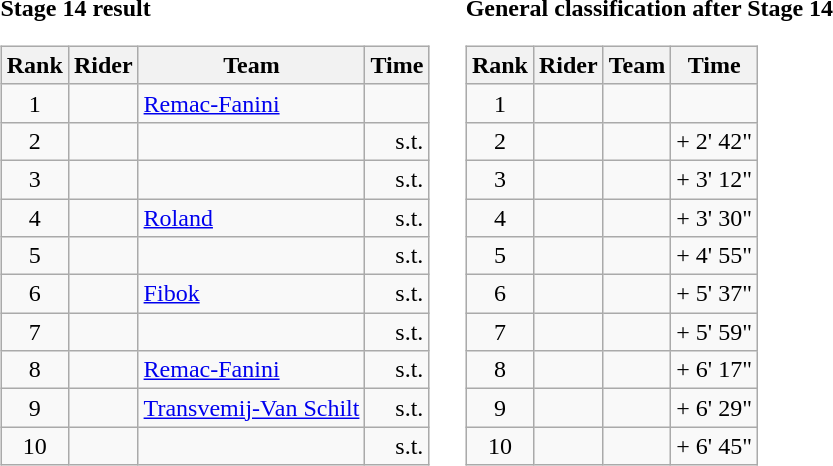<table>
<tr>
<td><strong>Stage 14 result</strong><br><table class="wikitable">
<tr>
<th scope="col">Rank</th>
<th scope="col">Rider</th>
<th scope="col">Team</th>
<th scope="col">Time</th>
</tr>
<tr>
<td style="text-align:center;">1</td>
<td></td>
<td><a href='#'>Remac-Fanini</a></td>
<td style="text-align:right;"></td>
</tr>
<tr>
<td style="text-align:center;">2</td>
<td></td>
<td></td>
<td style="text-align:right;">s.t.</td>
</tr>
<tr>
<td style="text-align:center;">3</td>
<td></td>
<td></td>
<td style="text-align:right;">s.t.</td>
</tr>
<tr>
<td style="text-align:center;">4</td>
<td></td>
<td><a href='#'>Roland</a></td>
<td style="text-align:right;">s.t.</td>
</tr>
<tr>
<td style="text-align:center;">5</td>
<td></td>
<td></td>
<td style="text-align:right;">s.t.</td>
</tr>
<tr>
<td style="text-align:center;">6</td>
<td></td>
<td><a href='#'>Fibok</a></td>
<td style="text-align:right;">s.t.</td>
</tr>
<tr>
<td style="text-align:center;">7</td>
<td></td>
<td></td>
<td style="text-align:right;">s.t.</td>
</tr>
<tr>
<td style="text-align:center;">8</td>
<td></td>
<td><a href='#'>Remac-Fanini</a></td>
<td style="text-align:right;">s.t.</td>
</tr>
<tr>
<td style="text-align:center;">9</td>
<td></td>
<td><a href='#'>Transvemij-Van Schilt</a></td>
<td style="text-align:right;">s.t.</td>
</tr>
<tr>
<td style="text-align:center;">10</td>
<td></td>
<td></td>
<td style="text-align:right;">s.t.</td>
</tr>
</table>
</td>
<td></td>
<td><strong>General classification after Stage 14</strong><br><table class="wikitable">
<tr>
<th scope="col">Rank</th>
<th scope="col">Rider</th>
<th scope="col">Team</th>
<th scope="col">Time</th>
</tr>
<tr>
<td style="text-align:center;">1</td>
<td></td>
<td></td>
<td style="text-align:right;"></td>
</tr>
<tr>
<td style="text-align:center;">2</td>
<td></td>
<td></td>
<td style="text-align:right;">+ 2' 42"</td>
</tr>
<tr>
<td style="text-align:center;">3</td>
<td></td>
<td></td>
<td style="text-align:right;">+ 3' 12"</td>
</tr>
<tr>
<td style="text-align:center;">4</td>
<td></td>
<td></td>
<td style="text-align:right;">+ 3' 30"</td>
</tr>
<tr>
<td style="text-align:center;">5</td>
<td></td>
<td></td>
<td style="text-align:right;">+ 4' 55"</td>
</tr>
<tr>
<td style="text-align:center;">6</td>
<td></td>
<td></td>
<td style="text-align:right;">+ 5' 37"</td>
</tr>
<tr>
<td style="text-align:center;">7</td>
<td></td>
<td></td>
<td style="text-align:right;">+ 5' 59"</td>
</tr>
<tr>
<td style="text-align:center;">8</td>
<td></td>
<td></td>
<td style="text-align:right;">+ 6' 17"</td>
</tr>
<tr>
<td style="text-align:center;">9</td>
<td></td>
<td></td>
<td style="text-align:right;">+ 6' 29"</td>
</tr>
<tr>
<td style="text-align:center;">10</td>
<td></td>
<td></td>
<td style="text-align:right;">+ 6' 45"</td>
</tr>
</table>
</td>
</tr>
</table>
